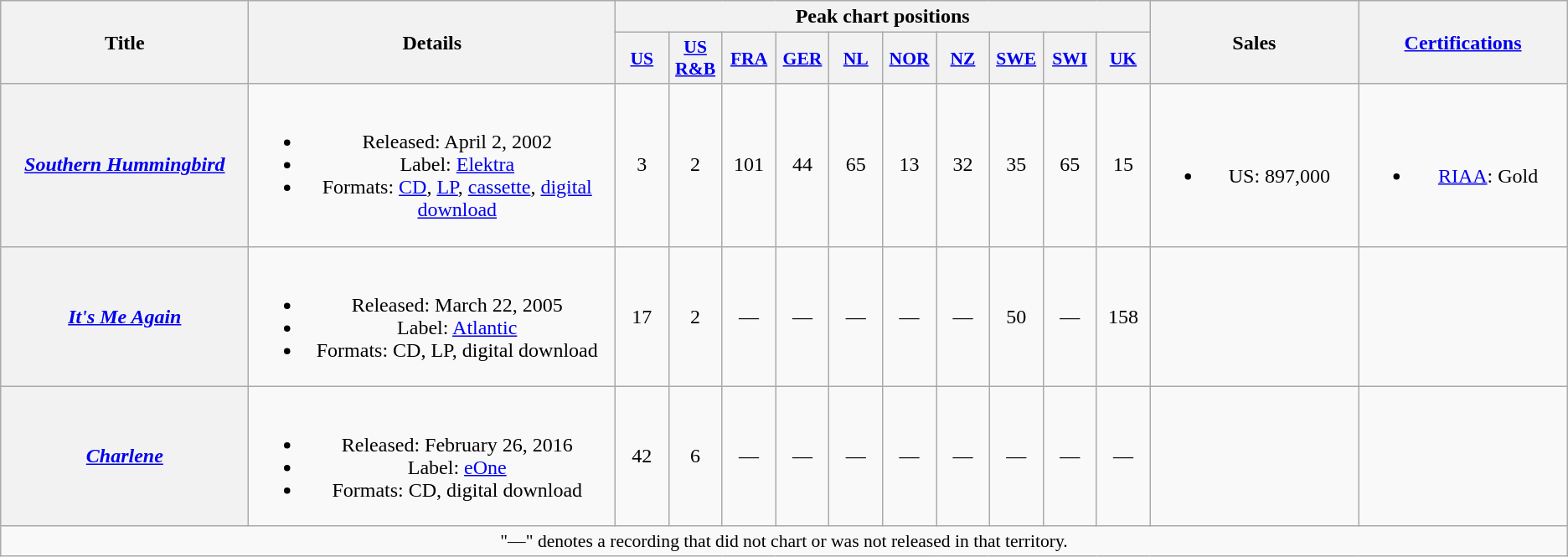<table class="wikitable plainrowheaders" style="text-align:center">
<tr>
<th scope="col" rowspan="2" style="width:12em;">Title</th>
<th scope="col" rowspan="2" style="width:18em;">Details</th>
<th scope="col" colspan="10">Peak chart positions</th>
<th scope="col" rowspan="2" style="width:10em;">Sales</th>
<th scope="col" rowspan="2" style="width:10em;"><a href='#'>Certifications</a></th>
</tr>
<tr>
<th scope="col" style="width:2.5em;font-size:90%;"><a href='#'>US</a><br></th>
<th scope="col" style="width:2.5em;font-size:90%;"><a href='#'>US<br>R&B</a><br></th>
<th scope="col" style="width:2.5em;font-size:90%;"><a href='#'>FRA</a><br></th>
<th scope="col" style="width:2.5em;font-size:90%;"><a href='#'>GER</a><br></th>
<th scope="col" style="width:2.5em;font-size:90%;"><a href='#'>NL</a><br></th>
<th scope="col" style="width:2.5em;font-size:90%;"><a href='#'>NOR</a><br></th>
<th scope="col" style="width:2.5em;font-size:90%;"><a href='#'>NZ</a><br></th>
<th scope="col" style="width:2.5em;font-size:90%;"><a href='#'>SWE</a><br></th>
<th scope="col" style="width:2.5em;font-size:90%;"><a href='#'>SWI</a><br></th>
<th scope="col" style="width:2.5em;font-size:90%;"><a href='#'>UK</a><br></th>
</tr>
<tr>
<th scope="row"><em><a href='#'>Southern Hummingbird</a></em></th>
<td><br><ul><li>Released: April 2, 2002</li><li>Label: <a href='#'>Elektra</a></li><li>Formats: <a href='#'>CD</a>, <a href='#'>LP</a>, <a href='#'>cassette</a>, <a href='#'>digital download</a></li></ul></td>
<td>3</td>
<td>2</td>
<td>101</td>
<td>44</td>
<td>65</td>
<td>13</td>
<td>32</td>
<td>35</td>
<td>65</td>
<td>15</td>
<td><br><ul><li>US: 897,000</li></ul></td>
<td><br><ul><li><a href='#'>RIAA</a>: Gold</li></ul></td>
</tr>
<tr>
<th scope="row"><em><a href='#'>It's Me Again</a></em></th>
<td><br><ul><li>Released: March 22, 2005</li><li>Label: <a href='#'>Atlantic</a></li><li>Formats: CD, LP, digital download</li></ul></td>
<td>17</td>
<td>2</td>
<td>—</td>
<td>—</td>
<td>—</td>
<td>—</td>
<td>—</td>
<td>50</td>
<td>—</td>
<td>158</td>
<td></td>
<td></td>
</tr>
<tr>
<th scope="row"><em><a href='#'>Charlene</a></em></th>
<td><br><ul><li>Released: February 26, 2016</li><li>Label: <a href='#'>eOne</a></li><li>Formats: CD, digital download</li></ul></td>
<td>42</td>
<td>6</td>
<td>—</td>
<td>—</td>
<td>—</td>
<td>—</td>
<td>—</td>
<td>—</td>
<td>—</td>
<td>—</td>
<td></td>
<td></td>
</tr>
<tr>
<td colspan="14" style="font-size:90%">"—" denotes a recording that did not chart or was not released in that territory.</td>
</tr>
</table>
